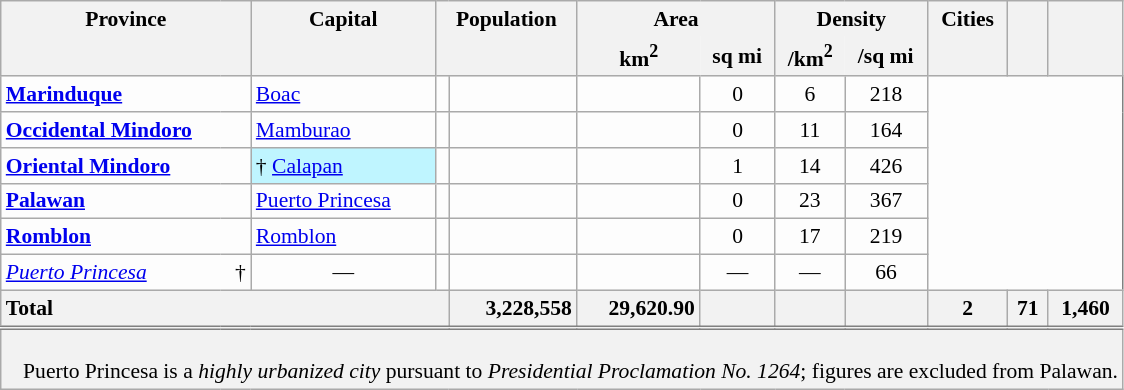<table class="wikitable sortable" style="background-color:#FDFDFD;text-align:center;font-size:90%;border:1pt solid grey;">
<tr>
<th scope="col" style="border-bottom:none;" colspan=2 class="unsortable">Province </th>
<th scope="col" style="border-bottom:none;" class="unsortable">Capital</th>
<th scope="col" style="border-bottom:none;white-space:nowrap;" class="unsortable" colspan=2>Population </th>
<th scope="col" style="border-bottom:none;" colspan=2>Area</th>
<th scope="col" style="border-bottom:none;" colspan=2>Density</th>
<th scope="col" style="border-bottom:none;" class="unsortable">Cities</th>
<th scope="col" style="border-bottom:none;" class="unsortable"></th>
<th scope="col" style="border-bottom:none;" class="unsortable"></th>
</tr>
<tr>
<th scope="col" style="border-top:none;" colspan=2></th>
<th scope="col" style="border-top:none;"></th>
<th scope="col" style="border-top:none;" colspan=2></th>
<th scope="col" style="border-style:none none solid solid;">km<sup>2</sup></th>
<th scope="col" style="border-style:none solid solid none;white-space:nowrap;" class="unsortable">sq mi</th>
<th scope="col" style="border-style:none none solid solid;">/km<sup>2</sup></th>
<th scope="col" style="border-style:none solid solid none;white-space:nowrap;" class="unsortable">/sq mi</th>
<th scope="col" style="border-top:none;"></th>
<th scope="col" style="border-top:none;"></th>
<th scope="col" style="border-top:none;"></th>
</tr>
<tr>
<th scope="row" style="text-align:left;background-color:initial;" colspan=2><a href='#'>Marinduque</a></th>
<td style="text-align:left;"><a href='#'>Boac</a></td>
<td></td>
<td></td>
<td></td>
<td>0</td>
<td>6</td>
<td>218</td>
</tr>
<tr>
<th scope="row" style="text-align:left;background-color:initial;" colspan=2><a href='#'>Occidental Mindoro</a></th>
<td style="text-align:left;"><a href='#'>Mamburao</a></td>
<td></td>
<td></td>
<td></td>
<td>0</td>
<td>11</td>
<td>164</td>
</tr>
<tr>
<th scope="row" style="text-align:left;background-color:initial;" colspan=2><a href='#'>Oriental Mindoro</a></th>
<td style="text-align:left;background-color:#BFF5FF;border-right:0;">† <a href='#'>Calapan</a></td>
<td></td>
<td></td>
<td></td>
<td>1</td>
<td>14</td>
<td>426</td>
</tr>
<tr>
<th scope="row" style="text-align:left;background-color:initial;" colspan=2><a href='#'>Palawan</a></th>
<td style="text-align:left;"><a href='#'>Puerto Princesa</a></td>
<td></td>
<td></td>
<td></td>
<td>0 </td>
<td>23</td>
<td>367</td>
</tr>
<tr>
<th scope="row" style="text-align:left;background-color:initial;" colspan=2><a href='#'>Romblon</a></th>
<td style="text-align:left;"><a href='#'>Romblon</a></td>
<td></td>
<td></td>
<td></td>
<td>0</td>
<td>17</td>
<td>219</td>
</tr>
<tr>
<th scope="row" style="text-align:left;background-color:initial;border-right:0;font-weight:normal;font-style:italic;"><a href='#'>Puerto Princesa</a></th>
<td style="text-align:right;border-left:0;">†</td>
<td>—</td>
<td></td>
<td></td>
<td></td>
<td>—</td>
<td>—</td>
<td>66</td>
</tr>
<tr class="sortbottom">
<th scope="row" colspan=4 style="text-align:left;">Total</th>
<th scope="col" style="text-align:right;" style="text-align:right;">3,228,558</th>
<th scope="col" style="text-align:right;">29,620.90</th>
<th scope="col"></th>
<th scope="col" style="text-align:right;"></th>
<th scope="col" style="text-align:right;"></th>
<th scope="col">2</th>
<th scope="col">71</th>
<th scope="col">1,460</th>
</tr>
<tr class="sortbottom" style="text-align:left;background-color:#F2F2F2;border-top:double grey;">
<td colspan=13 style="padding-left:1em;"><br> Puerto Princesa is a <em>highly urbanized city</em> pursuant to <em>Presidential Proclamation No. 1264</em>; figures are excluded from Palawan.</td>
</tr>
</table>
